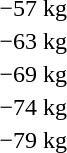<table>
<tr>
<td rowspan=2>−57 kg</td>
<td rowspan=2></td>
<td rowspan=2></td>
<td></td>
</tr>
<tr>
<td></td>
</tr>
<tr>
<td rowspan=2>−63 kg</td>
<td rowspan=2></td>
<td rowspan=2></td>
<td></td>
</tr>
<tr>
<td></td>
</tr>
<tr>
<td rowspan=2>−69 kg</td>
<td rowspan=2></td>
<td rowspan=2></td>
<td></td>
</tr>
<tr>
<td></td>
</tr>
<tr>
<td rowspan=2>−74 kg</td>
<td rowspan=2></td>
<td rowspan=2></td>
<td></td>
</tr>
<tr>
<td></td>
</tr>
<tr>
<td rowspan=2>−79 kg</td>
<td rowspan=2></td>
<td rowspan=2></td>
<td></td>
</tr>
<tr>
<td></td>
</tr>
</table>
